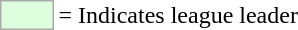<table>
<tr>
<td style="background:#DDFFDD; border:1px solid #aaa; width:2em;"></td>
<td>= Indicates league leader</td>
</tr>
</table>
